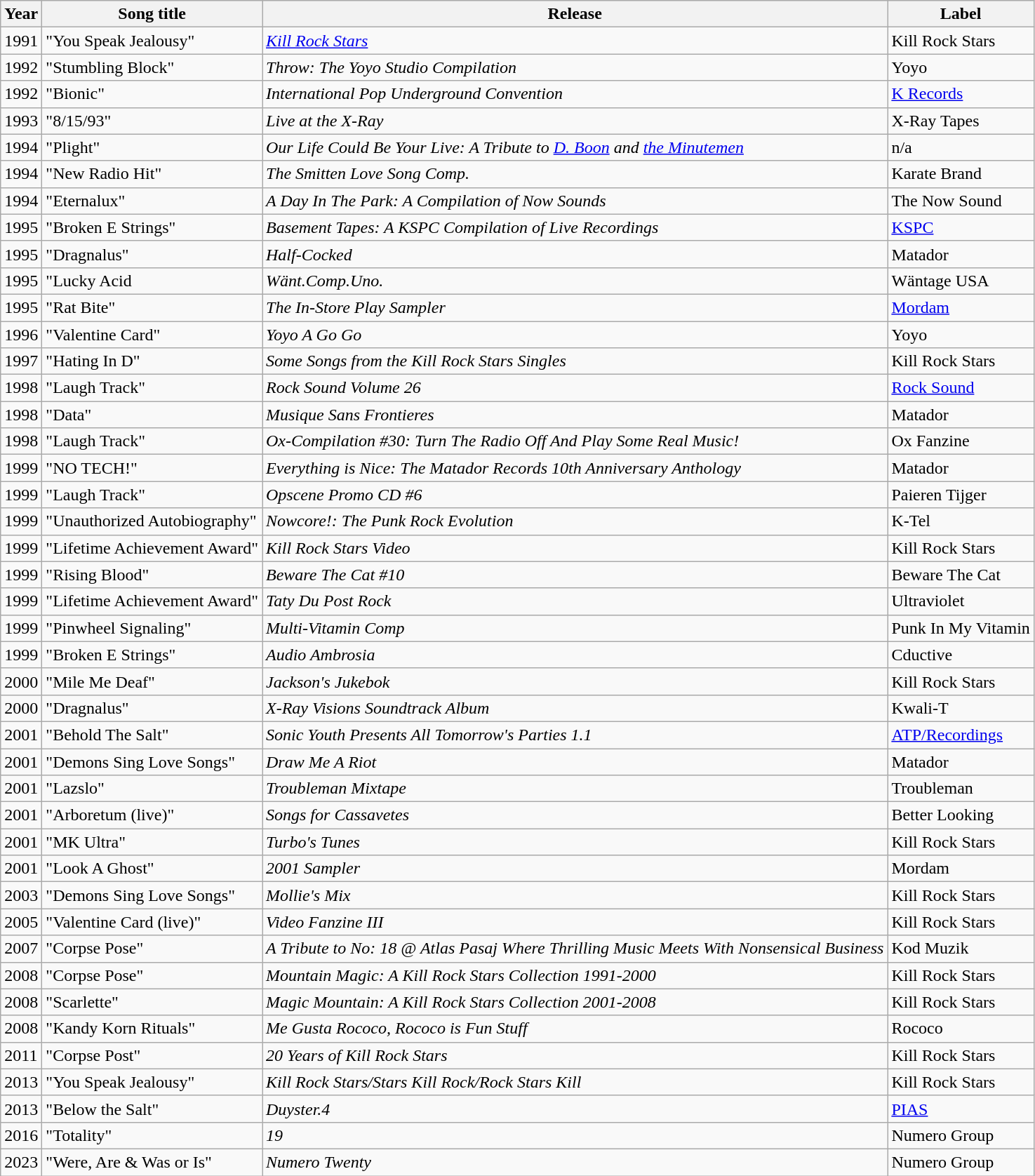<table class="wikitable sortable">
<tr>
<th>Year</th>
<th>Song title</th>
<th>Release</th>
<th>Label</th>
</tr>
<tr>
<td>1991</td>
<td>"You Speak Jealousy"</td>
<td><a href='#'><em>Kill Rock Stars</em></a></td>
<td>Kill Rock Stars</td>
</tr>
<tr>
<td>1992</td>
<td>"Stumbling Block"</td>
<td><em>Throw: The Yoyo Studio Compilation</em></td>
<td>Yoyo</td>
</tr>
<tr>
<td>1992</td>
<td>"Bionic"</td>
<td><em>International Pop Underground Convention</em></td>
<td><a href='#'>K Records</a></td>
</tr>
<tr>
<td>1993</td>
<td>"8/15/93"</td>
<td><em>Live at the X-Ray</em></td>
<td>X-Ray Tapes</td>
</tr>
<tr>
<td>1994</td>
<td>"Plight"</td>
<td><em>Our Life Could Be Your Live: A Tribute to <a href='#'>D. Boon</a> and <a href='#'>the Minutemen</a></em></td>
<td>n/a</td>
</tr>
<tr>
<td>1994</td>
<td>"New Radio Hit"</td>
<td><em>The Smitten Love Song Comp.</em></td>
<td>Karate Brand</td>
</tr>
<tr>
<td>1994</td>
<td>"Eternalux"</td>
<td><em>A Day In The Park: A Compilation of Now Sounds</em></td>
<td>The Now Sound</td>
</tr>
<tr>
<td>1995</td>
<td>"Broken E Strings"</td>
<td><em>Basement Tapes: A KSPC Compilation of Live Recordings</em></td>
<td><a href='#'>KSPC</a></td>
</tr>
<tr>
<td>1995</td>
<td>"Dragnalus"</td>
<td><em>Half-Cocked</em></td>
<td>Matador</td>
</tr>
<tr>
<td>1995</td>
<td>"Lucky Acid</td>
<td><em>Wänt.Comp.Uno.</em></td>
<td>Wäntage USA</td>
</tr>
<tr>
<td>1995</td>
<td>"Rat Bite"</td>
<td><em>The In-Store Play Sampler</em></td>
<td><a href='#'>Mordam</a></td>
</tr>
<tr>
<td>1996</td>
<td>"Valentine Card"</td>
<td><em>Yoyo A Go Go</em></td>
<td>Yoyo</td>
</tr>
<tr>
<td>1997</td>
<td>"Hating In D"</td>
<td><em>Some Songs from the Kill Rock Stars Singles</em></td>
<td>Kill Rock Stars</td>
</tr>
<tr>
<td>1998</td>
<td>"Laugh Track"</td>
<td><em>Rock Sound Volume 26</em></td>
<td><a href='#'>Rock Sound</a></td>
</tr>
<tr>
<td>1998</td>
<td>"Data"</td>
<td><em>Musique Sans Frontieres</em></td>
<td>Matador</td>
</tr>
<tr>
<td>1998</td>
<td>"Laugh Track"</td>
<td><em>Ox-Compilation #30: Turn The Radio Off And Play Some Real Music!</em></td>
<td>Ox Fanzine</td>
</tr>
<tr>
<td>1999</td>
<td>"NO TECH!"</td>
<td><em>Everything is Nice: The Matador Records 10th Anniversary Anthology</em></td>
<td>Matador</td>
</tr>
<tr>
<td>1999</td>
<td>"Laugh Track"</td>
<td><em>Opscene Promo CD #6</em></td>
<td>Paieren Tijger</td>
</tr>
<tr>
<td>1999</td>
<td>"Unauthorized Autobiography"</td>
<td><em>Nowcore!: The Punk Rock Evolution</em></td>
<td>K-Tel</td>
</tr>
<tr>
<td>1999</td>
<td>"Lifetime Achievement Award"</td>
<td><em>Kill Rock Stars Video</em></td>
<td>Kill Rock Stars</td>
</tr>
<tr>
<td>1999</td>
<td>"Rising Blood"</td>
<td><em>Beware The Cat #10</em></td>
<td>Beware The Cat</td>
</tr>
<tr>
<td>1999</td>
<td>"Lifetime Achievement Award"</td>
<td><em>Taty Du Post Rock</em></td>
<td>Ultraviolet</td>
</tr>
<tr>
<td>1999</td>
<td>"Pinwheel Signaling"</td>
<td><em>Multi-Vitamin Comp</em></td>
<td>Punk In My Vitamin</td>
</tr>
<tr>
<td>1999</td>
<td>"Broken E Strings"</td>
<td><em>Audio Ambrosia</em></td>
<td>Cductive</td>
</tr>
<tr>
<td>2000</td>
<td>"Mile Me Deaf"</td>
<td><em>Jackson's Jukebok</em></td>
<td>Kill Rock Stars</td>
</tr>
<tr>
<td>2000</td>
<td>"Dragnalus"</td>
<td><em>X-Ray Visions Soundtrack Album</em></td>
<td>Kwali-T</td>
</tr>
<tr>
<td>2001</td>
<td>"Behold The Salt"</td>
<td><em>Sonic Youth Presents All Tomorrow's Parties 1.1</em></td>
<td><a href='#'>ATP/Recordings</a></td>
</tr>
<tr>
<td>2001</td>
<td>"Demons Sing Love Songs"</td>
<td><em>Draw Me A Riot</em></td>
<td>Matador</td>
</tr>
<tr>
<td>2001</td>
<td>"Lazslo"</td>
<td><em>Troubleman Mixtape</em></td>
<td>Troubleman</td>
</tr>
<tr>
<td>2001</td>
<td>"Arboretum (live)"</td>
<td><em>Songs for Cassavetes</em></td>
<td>Better Looking</td>
</tr>
<tr>
<td>2001</td>
<td>"MK Ultra"</td>
<td><em>Turbo's Tunes</em></td>
<td>Kill Rock Stars</td>
</tr>
<tr>
<td>2001</td>
<td>"Look A Ghost"</td>
<td><em>2001 Sampler</em></td>
<td>Mordam</td>
</tr>
<tr>
<td>2003</td>
<td>"Demons Sing Love Songs"</td>
<td><em>Mollie's Mix</em></td>
<td>Kill Rock Stars</td>
</tr>
<tr>
<td>2005</td>
<td>"Valentine Card (live)"</td>
<td><em>Video Fanzine III</em></td>
<td>Kill Rock Stars</td>
</tr>
<tr>
<td>2007</td>
<td>"Corpse Pose"</td>
<td><em>A Tribute to No: 18 @ Atlas Pasaj Where Thrilling Music Meets With Nonsensical Business</em></td>
<td>Kod Muzik</td>
</tr>
<tr>
<td>2008</td>
<td>"Corpse Pose"</td>
<td><em>Mountain Magic: A Kill Rock Stars Collection 1991-2000</em></td>
<td>Kill Rock Stars</td>
</tr>
<tr>
<td>2008</td>
<td>"Scarlette"</td>
<td><em>Magic Mountain: A Kill Rock Stars Collection 2001-2008</em></td>
<td>Kill Rock Stars</td>
</tr>
<tr>
<td>2008</td>
<td>"Kandy Korn Rituals"</td>
<td><em>Me Gusta Rococo, Rococo is Fun Stuff</em></td>
<td>Rococo</td>
</tr>
<tr>
<td>2011</td>
<td>"Corpse Post"</td>
<td><em>20 Years of Kill Rock Stars</em></td>
<td>Kill Rock Stars</td>
</tr>
<tr>
<td>2013</td>
<td>"You Speak Jealousy"</td>
<td><em>Kill Rock Stars/Stars Kill Rock/Rock Stars Kill</em></td>
<td>Kill Rock Stars</td>
</tr>
<tr>
<td>2013</td>
<td>"Below the Salt"</td>
<td><em>Duyster.4</em></td>
<td><a href='#'>PIAS</a></td>
</tr>
<tr>
<td>2016</td>
<td>"Totality"</td>
<td><em>19</em></td>
<td>Numero Group</td>
</tr>
<tr>
<td>2023</td>
<td>"Were, Are & Was or Is"</td>
<td><em>Numero Twenty</em></td>
<td>Numero Group</td>
</tr>
</table>
